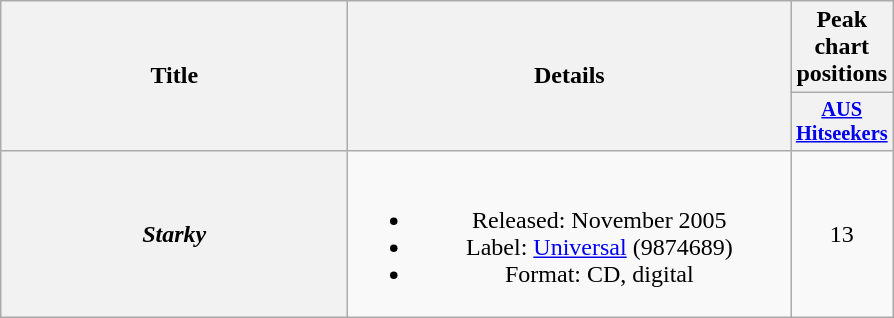<table class="wikitable plainrowheaders" style="text-align:center;" border="1">
<tr>
<th scope="col" rowspan="2" style="width:14em;">Title</th>
<th scope="col" rowspan="2" style="width:18em;">Details</th>
<th scope="col" colspan="1">Peak chart positions</th>
</tr>
<tr>
<th scope="col" style="width:3em;font-size:85%;"><a href='#'>AUS<br>Hitseekers</a><br></th>
</tr>
<tr>
<th scope="row"><em>Starky</em></th>
<td><br><ul><li>Released: November 2005</li><li>Label: <a href='#'>Universal</a> (9874689)</li><li>Format: CD, digital</li></ul></td>
<td>13</td>
</tr>
</table>
